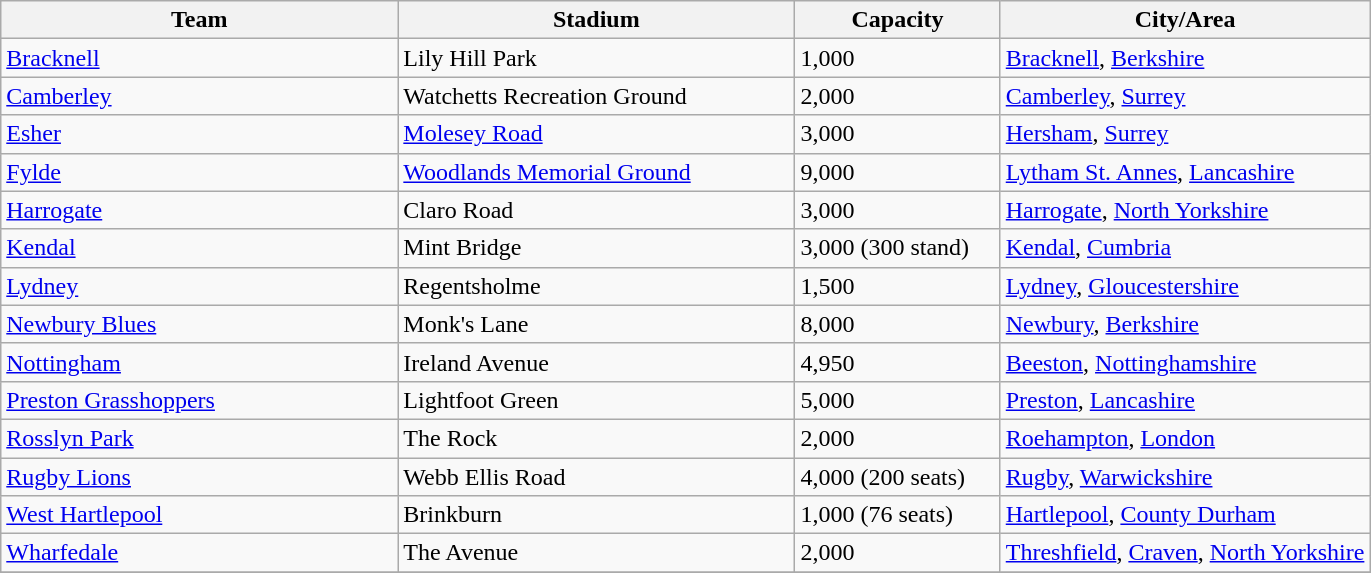<table class="wikitable sortable">
<tr>
<th width=29%>Team</th>
<th width=29%>Stadium</th>
<th width=15%>Capacity</th>
<th width=30%>City/Area</th>
</tr>
<tr>
<td><a href='#'>Bracknell</a></td>
<td>Lily Hill Park</td>
<td>1,000</td>
<td><a href='#'>Bracknell</a>, <a href='#'>Berkshire</a></td>
</tr>
<tr>
<td><a href='#'>Camberley</a></td>
<td>Watchetts Recreation Ground</td>
<td>2,000</td>
<td><a href='#'>Camberley</a>, <a href='#'>Surrey</a></td>
</tr>
<tr>
<td><a href='#'>Esher</a></td>
<td><a href='#'>Molesey Road</a></td>
<td>3,000</td>
<td><a href='#'>Hersham</a>, <a href='#'>Surrey</a></td>
</tr>
<tr>
<td><a href='#'>Fylde</a></td>
<td><a href='#'>Woodlands Memorial Ground</a></td>
<td>9,000</td>
<td><a href='#'>Lytham St. Annes</a>, <a href='#'>Lancashire</a></td>
</tr>
<tr>
<td><a href='#'>Harrogate</a></td>
<td>Claro Road</td>
<td>3,000</td>
<td><a href='#'>Harrogate</a>, <a href='#'>North Yorkshire</a></td>
</tr>
<tr>
<td><a href='#'>Kendal</a></td>
<td>Mint Bridge</td>
<td>3,000 (300 stand)</td>
<td><a href='#'>Kendal</a>, <a href='#'>Cumbria</a></td>
</tr>
<tr>
<td><a href='#'>Lydney</a></td>
<td>Regentsholme</td>
<td>1,500</td>
<td><a href='#'>Lydney</a>, <a href='#'>Gloucestershire</a></td>
</tr>
<tr>
<td><a href='#'>Newbury Blues</a></td>
<td>Monk's Lane</td>
<td>8,000</td>
<td><a href='#'>Newbury</a>, <a href='#'>Berkshire</a></td>
</tr>
<tr>
<td><a href='#'>Nottingham</a></td>
<td>Ireland Avenue</td>
<td>4,950</td>
<td><a href='#'>Beeston</a>, <a href='#'>Nottinghamshire</a></td>
</tr>
<tr>
<td><a href='#'>Preston Grasshoppers</a></td>
<td>Lightfoot Green</td>
<td>5,000</td>
<td><a href='#'>Preston</a>, <a href='#'>Lancashire</a></td>
</tr>
<tr>
<td><a href='#'>Rosslyn Park</a></td>
<td>The Rock</td>
<td>2,000</td>
<td><a href='#'>Roehampton</a>, <a href='#'>London</a></td>
</tr>
<tr>
<td><a href='#'>Rugby Lions</a></td>
<td>Webb Ellis Road</td>
<td>4,000 (200 seats)</td>
<td><a href='#'>Rugby</a>, <a href='#'>Warwickshire</a></td>
</tr>
<tr>
<td><a href='#'>West Hartlepool</a></td>
<td>Brinkburn</td>
<td>1,000 (76 seats)</td>
<td><a href='#'>Hartlepool</a>, <a href='#'>County Durham</a></td>
</tr>
<tr>
<td><a href='#'>Wharfedale</a></td>
<td>The Avenue</td>
<td>2,000</td>
<td><a href='#'>Threshfield</a>, <a href='#'>Craven</a>, <a href='#'>North Yorkshire</a></td>
</tr>
<tr>
</tr>
</table>
